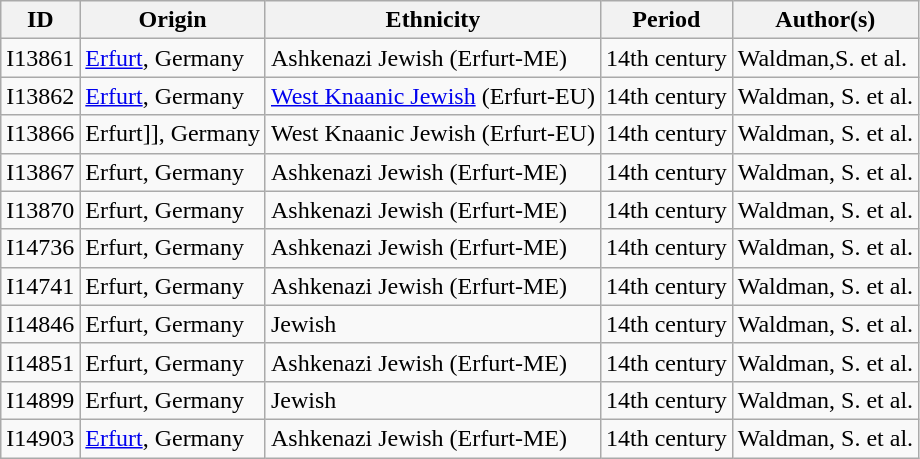<table class="wikitable sortable">
<tr>
<th>ID</th>
<th>Origin</th>
<th>Ethnicity</th>
<th>Period</th>
<th>Author(s)</th>
</tr>
<tr>
<td>I13861</td>
<td><a href='#'>Erfurt</a>, Germany</td>
<td>Ashkenazi Jewish (Erfurt-ME)</td>
<td>14th century</td>
<td>Waldman,S. et al.</td>
</tr>
<tr>
<td>I13862</td>
<td><a href='#'>Erfurt</a>, Germany</td>
<td><a href='#'>West Knaanic Jewish</a> (Erfurt-EU)</td>
<td>14th century</td>
<td>Waldman, S. et al.</td>
</tr>
<tr>
<td>I13866</td>
<td>Erfurt]], Germany</td>
<td>West Knaanic Jewish (Erfurt-EU)</td>
<td>14th century</td>
<td>Waldman, S. et al.</td>
</tr>
<tr>
<td>I13867</td>
<td>Erfurt, Germany</td>
<td>Ashkenazi Jewish (Erfurt-ME)</td>
<td>14th century</td>
<td>Waldman, S. et al.</td>
</tr>
<tr>
<td>I13870</td>
<td>Erfurt, Germany</td>
<td>Ashkenazi Jewish (Erfurt-ME)</td>
<td>14th century</td>
<td>Waldman, S. et al.</td>
</tr>
<tr>
<td>I14736</td>
<td>Erfurt, Germany</td>
<td>Ashkenazi Jewish (Erfurt-ME)</td>
<td>14th century</td>
<td>Waldman, S. et al.</td>
</tr>
<tr>
<td>I14741</td>
<td>Erfurt, Germany</td>
<td>Ashkenazi Jewish (Erfurt-ME)</td>
<td>14th century</td>
<td>Waldman, S. et al.</td>
</tr>
<tr>
<td>I14846</td>
<td>Erfurt, Germany</td>
<td>Jewish</td>
<td>14th century</td>
<td>Waldman, S. et al.</td>
</tr>
<tr>
<td>I14851</td>
<td>Erfurt, Germany</td>
<td>Ashkenazi Jewish (Erfurt-ME)</td>
<td>14th century</td>
<td>Waldman, S. et al.</td>
</tr>
<tr>
<td>I14899</td>
<td>Erfurt, Germany</td>
<td>Jewish</td>
<td>14th century</td>
<td>Waldman, S. et al.</td>
</tr>
<tr>
<td>I14903</td>
<td><a href='#'>Erfurt</a>, Germany</td>
<td>Ashkenazi Jewish (Erfurt-ME)</td>
<td>14th century</td>
<td>Waldman, S. et al.</td>
</tr>
</table>
